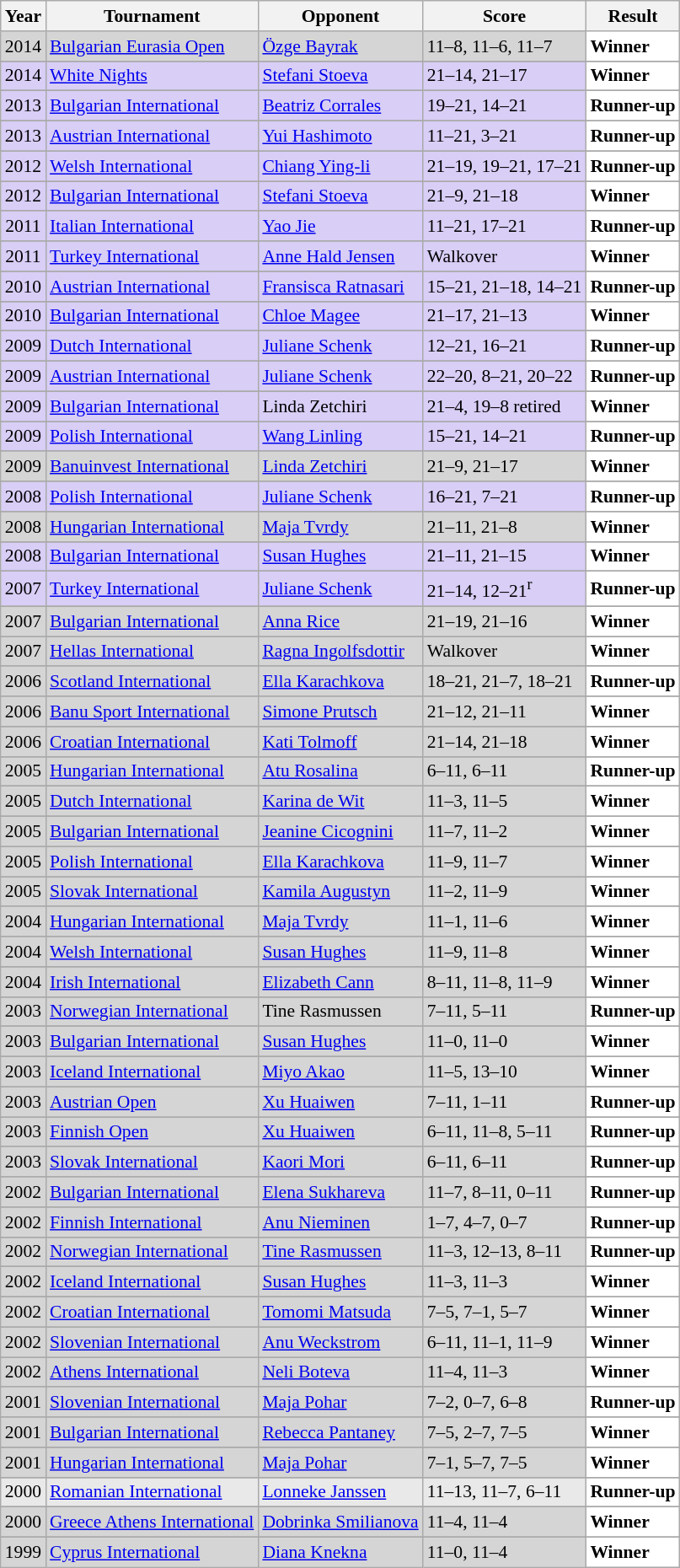<table class="sortable wikitable" style="font-size: 90%;">
<tr>
<th>Year</th>
<th>Tournament</th>
<th>Opponent</th>
<th>Score</th>
<th>Result</th>
</tr>
<tr style="background:#D5D5D5">
<td align="center">2014</td>
<td align="left"><a href='#'>Bulgarian Eurasia Open</a></td>
<td align="left"> <a href='#'>Özge Bayrak</a></td>
<td align="left">11–8, 11–6, 11–7</td>
<td style="text-align:left; background:white"> <strong>Winner</strong></td>
</tr>
<tr>
</tr>
<tr style="background:#D8CEF6">
<td align="center">2014</td>
<td align="left"><a href='#'>White Nights</a></td>
<td align="left"> <a href='#'>Stefani Stoeva</a></td>
<td align="left">21–14, 21–17</td>
<td style="text-align:left; background:white"> <strong>Winner</strong></td>
</tr>
<tr>
</tr>
<tr style="background:#D8CEF6">
<td align="center">2013</td>
<td align="left"><a href='#'>Bulgarian International</a></td>
<td align="left"> <a href='#'>Beatriz Corrales</a></td>
<td align="left">19–21, 14–21</td>
<td style="text-align:left; background:white"> <strong>Runner-up</strong></td>
</tr>
<tr>
</tr>
<tr style="background:#D8CEF6">
<td align="center">2013</td>
<td align="left"><a href='#'>Austrian International</a></td>
<td align="left"> <a href='#'>Yui Hashimoto</a></td>
<td align="left">11–21, 3–21</td>
<td style="text-align:left; background:white"> <strong>Runner-up</strong></td>
</tr>
<tr>
</tr>
<tr style="background:#D8CEF6">
<td align="center">2012</td>
<td align="left"><a href='#'>Welsh International</a></td>
<td align="left"> <a href='#'>Chiang Ying-li</a></td>
<td align="left">21–19, 19–21, 17–21</td>
<td style="text-align:left; background:white"> <strong>Runner-up</strong></td>
</tr>
<tr>
</tr>
<tr style="background:#D8CEF6">
<td align="center">2012</td>
<td align="left"><a href='#'>Bulgarian International</a></td>
<td align="left"> <a href='#'>Stefani Stoeva</a></td>
<td align="left">21–9, 21–18</td>
<td style="text-align:left; background:white"> <strong>Winner</strong></td>
</tr>
<tr>
</tr>
<tr style="background:#D8CEF6">
<td align="center">2011</td>
<td align="left"><a href='#'>Italian International</a></td>
<td align="left"> <a href='#'>Yao Jie</a></td>
<td align="left">11–21, 17–21</td>
<td style="text-align:left; background:white"> <strong>Runner-up</strong></td>
</tr>
<tr>
</tr>
<tr style="background:#D8CEF6">
<td align="center">2011</td>
<td align="left"><a href='#'>Turkey International</a></td>
<td align="left"> <a href='#'>Anne Hald Jensen</a></td>
<td align="left">Walkover</td>
<td style="text-align:left; background:white"> <strong>Winner</strong></td>
</tr>
<tr>
</tr>
<tr style="background:#D8CEF6">
<td align="center">2010</td>
<td align="left"><a href='#'>Austrian International</a></td>
<td align="left"> <a href='#'>Fransisca Ratnasari</a></td>
<td align="left">15–21, 21–18, 14–21</td>
<td style="text-align:left; background:white"> <strong>Runner-up</strong></td>
</tr>
<tr>
</tr>
<tr style="background:#D8CEF6">
<td align="center">2010</td>
<td align="left"><a href='#'>Bulgarian International</a></td>
<td align="left"> <a href='#'>Chloe Magee</a></td>
<td align="left">21–17, 21–13</td>
<td style="text-align:left; background:white"> <strong>Winner</strong></td>
</tr>
<tr>
</tr>
<tr style="background:#D8CEF6">
<td align="center">2009</td>
<td align="left"><a href='#'>Dutch International</a></td>
<td align="left"> <a href='#'>Juliane Schenk</a></td>
<td align="left">12–21, 16–21</td>
<td style="text-align:left; background:white"> <strong>Runner-up</strong></td>
</tr>
<tr>
</tr>
<tr style="background:#D8CEF6">
<td align="center">2009</td>
<td align="left"><a href='#'>Austrian International</a></td>
<td align="left"> <a href='#'>Juliane Schenk</a></td>
<td align="left">22–20, 8–21, 20–22</td>
<td style="text-align:left; background:white"> <strong>Runner-up</strong></td>
</tr>
<tr>
</tr>
<tr style="background:#D8CEF6">
<td align="center">2009</td>
<td align="left"><a href='#'>Bulgarian International</a></td>
<td align="left"> Linda Zetchiri</td>
<td align="left">21–4, 19–8 retired</td>
<td style="text-align:left; background:white"> <strong>Winner</strong></td>
</tr>
<tr>
</tr>
<tr style="background:#D8CEF6">
<td align="center">2009</td>
<td align="left"><a href='#'>Polish International</a></td>
<td align="left"> <a href='#'>Wang Linling</a></td>
<td align="left">15–21, 14–21</td>
<td style="text-align:left; background:white"> <strong>Runner-up</strong></td>
</tr>
<tr>
</tr>
<tr style="background:#D5D5D5">
<td align="center">2009</td>
<td align="left"><a href='#'>Banuinvest International</a></td>
<td align="left"> <a href='#'>Linda Zetchiri</a></td>
<td align="left">21–9, 21–17</td>
<td style="text-align:left; background:white"> <strong>Winner</strong></td>
</tr>
<tr>
</tr>
<tr style="background:#D8CEF6">
<td align="center">2008</td>
<td align="left"><a href='#'>Polish International</a></td>
<td align="left"> <a href='#'>Juliane Schenk</a></td>
<td align="left">16–21, 7–21</td>
<td style="text-align:left; background:white"> <strong>Runner-up</strong></td>
</tr>
<tr>
</tr>
<tr style="background:#D5D5D5">
<td align="center">2008</td>
<td align="left"><a href='#'>Hungarian International</a></td>
<td align="left"> <a href='#'>Maja Tvrdy</a></td>
<td align="left">21–11, 21–8</td>
<td style="text-align:left; background:white"> <strong>Winner</strong></td>
</tr>
<tr>
</tr>
<tr style="background:#D8CEF6">
<td align="center">2008</td>
<td align="left"><a href='#'>Bulgarian International</a></td>
<td align="left"> <a href='#'>Susan Hughes</a></td>
<td align="left">21–11, 21–15</td>
<td style="text-align:left; background:white"> <strong>Winner</strong></td>
</tr>
<tr>
</tr>
<tr style="background:#D8CEF6">
<td align="center">2007</td>
<td align="left"><a href='#'>Turkey International</a></td>
<td align="left"> <a href='#'>Juliane Schenk</a></td>
<td align="left">21–14, 12–21<sup>r</sup></td>
<td style="text-align:left; background:white"> <strong>Runner-up</strong></td>
</tr>
<tr>
</tr>
<tr style="background:#D5D5D5">
<td align="center">2007</td>
<td align="left"><a href='#'>Bulgarian International</a></td>
<td align="left"> <a href='#'>Anna Rice</a></td>
<td align="left">21–19, 21–16</td>
<td style="text-align:left; background:white"> <strong>Winner</strong></td>
</tr>
<tr>
</tr>
<tr style="background:#D5D5D5">
<td align="center">2007</td>
<td align="left"><a href='#'>Hellas International</a></td>
<td align="left"> <a href='#'>Ragna Ingolfsdottir</a></td>
<td align="left">Walkover</td>
<td style="text-align:left; background:white"> <strong>Winner</strong></td>
</tr>
<tr>
</tr>
<tr style="background:#D5D5D5">
<td align="center">2006</td>
<td align="left"><a href='#'>Scotland International</a></td>
<td align="left"> <a href='#'>Ella Karachkova</a></td>
<td align="left">18–21, 21–7, 18–21</td>
<td style="text-align:left; background:white"> <strong>Runner-up</strong></td>
</tr>
<tr>
</tr>
<tr style="background:#D5D5D5">
<td align="center">2006</td>
<td align="left"><a href='#'>Banu Sport International</a></td>
<td align="left"> <a href='#'>Simone Prutsch</a></td>
<td align="left">21–12, 21–11</td>
<td style="text-align:left; background:white"> <strong>Winner</strong></td>
</tr>
<tr>
</tr>
<tr style="background:#D5D5D5">
<td align="center">2006</td>
<td align="left"><a href='#'>Croatian International</a></td>
<td align="left"> <a href='#'>Kati Tolmoff</a></td>
<td align="left">21–14, 21–18</td>
<td style="text-align:left; background:white"> <strong>Winner</strong></td>
</tr>
<tr>
</tr>
<tr style="background:#D5D5D5">
<td align="center">2005</td>
<td align="left"><a href='#'>Hungarian International</a></td>
<td align="left"> <a href='#'>Atu Rosalina</a></td>
<td align="left">6–11, 6–11</td>
<td style="text-align:left; background:white"> <strong>Runner-up</strong></td>
</tr>
<tr>
</tr>
<tr style="background:#D5D5D5">
<td align="center">2005</td>
<td align="left"><a href='#'>Dutch International</a></td>
<td align="left"> <a href='#'>Karina de Wit</a></td>
<td align="left">11–3, 11–5</td>
<td style="text-align:left; background:white"> <strong>Winner</strong></td>
</tr>
<tr>
</tr>
<tr style="background:#D5D5D5">
<td align="center">2005</td>
<td align="left"><a href='#'>Bulgarian International</a></td>
<td align="left"> <a href='#'>Jeanine Cicognini</a></td>
<td align="left">11–7, 11–2</td>
<td style="text-align:left; background:white"> <strong>Winner</strong></td>
</tr>
<tr>
</tr>
<tr style="background:#D5D5D5">
<td align="center">2005</td>
<td align="left"><a href='#'>Polish International</a></td>
<td align="left"> <a href='#'>Ella Karachkova</a></td>
<td align="left">11–9, 11–7</td>
<td style="text-align:left; background:white"> <strong>Winner</strong></td>
</tr>
<tr>
</tr>
<tr style="background:#D5D5D5">
<td align="center">2005</td>
<td align="left"><a href='#'>Slovak International</a></td>
<td align="left"> <a href='#'>Kamila Augustyn</a></td>
<td align="left">11–2, 11–9</td>
<td style="text-align:left; background:white"> <strong>Winner</strong></td>
</tr>
<tr>
</tr>
<tr style="background:#D5D5D5">
<td align="center">2004</td>
<td align="left"><a href='#'>Hungarian International</a></td>
<td align="left"> <a href='#'>Maja Tvrdy</a></td>
<td align="left">11–1, 11–6</td>
<td style="text-align:left; background:white"> <strong>Winner</strong></td>
</tr>
<tr>
</tr>
<tr style="background:#D5D5D5">
<td align="center">2004</td>
<td align="left"><a href='#'>Welsh International</a></td>
<td align="left"> <a href='#'>Susan Hughes</a></td>
<td align="left">11–9, 11–8</td>
<td style="text-align:left; background:white"> <strong>Winner</strong></td>
</tr>
<tr>
</tr>
<tr style="background:#D5D5D5">
<td align="center">2004</td>
<td align="left"><a href='#'>Irish International</a></td>
<td align="left"> <a href='#'>Elizabeth Cann</a></td>
<td align="left">8–11, 11–8, 11–9</td>
<td style="text-align:left; background:white"> <strong>Winner</strong></td>
</tr>
<tr>
</tr>
<tr style="background:#D5D5D5">
<td align="center">2003</td>
<td align="left"><a href='#'>Norwegian International</a></td>
<td align="left"> Tine Rasmussen</td>
<td align="left">7–11, 5–11</td>
<td style="text-align:left; background:white"> <strong>Runner-up</strong></td>
</tr>
<tr>
</tr>
<tr style="background:#D5D5D5">
<td align="center">2003</td>
<td align="left"><a href='#'>Bulgarian International</a></td>
<td align="left"> <a href='#'>Susan Hughes</a></td>
<td align="left">11–0, 11–0</td>
<td style="text-align:left; background:white"> <strong>Winner</strong></td>
</tr>
<tr>
</tr>
<tr style="background:#D5D5D5">
<td align="center">2003</td>
<td align="left"><a href='#'>Iceland International</a></td>
<td align="left"> <a href='#'>Miyo Akao</a></td>
<td align="left">11–5, 13–10</td>
<td style="text-align:left; background:white"> <strong>Winner</strong></td>
</tr>
<tr>
</tr>
<tr style="background:#D5D5D5">
<td align="center">2003</td>
<td align="left"><a href='#'>Austrian Open</a></td>
<td align="left"> <a href='#'>Xu Huaiwen</a></td>
<td align="left">7–11, 1–11</td>
<td style="text-align:left; background:white"> <strong>Runner-up</strong></td>
</tr>
<tr>
</tr>
<tr style="background:#D5D5D5">
<td align="center">2003</td>
<td align="left"><a href='#'>Finnish Open</a></td>
<td align="left"> <a href='#'>Xu Huaiwen</a></td>
<td align="left">6–11, 11–8, 5–11</td>
<td style="text-align:left; background:white"> <strong>Runner-up</strong></td>
</tr>
<tr>
</tr>
<tr style="background:#D5D5D5">
<td align="center">2003</td>
<td align="left"><a href='#'>Slovak International</a></td>
<td align="left"> <a href='#'>Kaori Mori</a></td>
<td align="left">6–11, 6–11</td>
<td style="text-align:left; background:white"> <strong>Runner-up</strong></td>
</tr>
<tr>
</tr>
<tr style="background:#D5D5D5">
<td align="center">2002</td>
<td align="left"><a href='#'>Bulgarian International</a></td>
<td align="left"> <a href='#'>Elena Sukhareva</a></td>
<td align="left">11–7, 8–11, 0–11</td>
<td style="text-align:left; background:white"> <strong>Runner-up</strong></td>
</tr>
<tr>
</tr>
<tr style="background:#D5D5D5">
<td align="center">2002</td>
<td align="left"><a href='#'>Finnish International</a></td>
<td align="left"> <a href='#'>Anu Nieminen</a></td>
<td align="left">1–7, 4–7, 0–7</td>
<td style="text-align:left; background:white"> <strong>Runner-up</strong></td>
</tr>
<tr>
</tr>
<tr style="background:#D5D5D5">
<td align="center">2002</td>
<td align="left"><a href='#'>Norwegian International</a></td>
<td align="left"> <a href='#'>Tine Rasmussen</a></td>
<td align="left">11–3, 12–13, 8–11</td>
<td style="text-align:left; background:white"> <strong>Runner-up</strong></td>
</tr>
<tr>
</tr>
<tr style="background:#D5D5D5">
<td align="center">2002</td>
<td align="left"><a href='#'>Iceland International</a></td>
<td align="left"> <a href='#'>Susan Hughes</a></td>
<td align="left">11–3, 11–3</td>
<td style="text-align:left; background:white"> <strong>Winner</strong></td>
</tr>
<tr>
</tr>
<tr style="background:#D5D5D5">
<td align="center">2002</td>
<td align="left"><a href='#'>Croatian International</a></td>
<td align="left"> <a href='#'>Tomomi Matsuda</a></td>
<td align="left">7–5, 7–1, 5–7</td>
<td style="text-align:left; background:white"> <strong>Winner</strong></td>
</tr>
<tr>
</tr>
<tr style="background:#D5D5D5">
<td align="center">2002</td>
<td align="left"><a href='#'>Slovenian International</a></td>
<td align="left"> <a href='#'>Anu Weckstrom</a></td>
<td align="left">6–11, 11–1, 11–9</td>
<td style="text-align:left; background:white"> <strong>Winner</strong></td>
</tr>
<tr>
</tr>
<tr style="background:#D5D5D5">
<td align="center">2002</td>
<td align="left"><a href='#'>Athens International</a></td>
<td align="left"> <a href='#'>Neli Boteva</a></td>
<td align="left">11–4, 11–3</td>
<td style="text-align:left; background:white"> <strong>Winner</strong></td>
</tr>
<tr>
</tr>
<tr style="background:#D5D5D5">
<td align="center">2001</td>
<td align="left"><a href='#'>Slovenian International</a></td>
<td align="left"> <a href='#'>Maja Pohar</a></td>
<td align="left">7–2, 0–7, 6–8</td>
<td style="text-align:left; background:white"> <strong>Runner-up</strong></td>
</tr>
<tr>
</tr>
<tr style="background:#D5D5D5">
<td align="center">2001</td>
<td align="left"><a href='#'>Bulgarian International</a></td>
<td align="left"> <a href='#'>Rebecca Pantaney</a></td>
<td align="left">7–5, 2–7, 7–5</td>
<td style="text-align:left; background:white"> <strong>Winner</strong></td>
</tr>
<tr>
</tr>
<tr style="background:#D5D5D5">
<td align="center">2001</td>
<td align="left"><a href='#'>Hungarian International</a></td>
<td align="left"> <a href='#'>Maja Pohar</a></td>
<td align="left">7–1, 5–7, 7–5</td>
<td style="text-align:left; background:white"> <strong>Winner</strong></td>
</tr>
<tr>
</tr>
<tr style="background:#E9E9E9">
<td align="center">2000</td>
<td align="left"><a href='#'>Romanian International</a></td>
<td align="left"> <a href='#'>Lonneke Janssen</a></td>
<td align="left">11–13, 11–7, 6–11</td>
<td style="text-align:left; background:white"> <strong>Runner-up</strong></td>
</tr>
<tr>
</tr>
<tr style="background:#D5D5D5">
<td align="center">2000</td>
<td align="left"><a href='#'>Greece Athens International</a></td>
<td align="left"> <a href='#'>Dobrinka Smilianova</a></td>
<td align="left">11–4, 11–4</td>
<td style="text-align:left; background:white"> <strong>Winner</strong></td>
</tr>
<tr>
</tr>
<tr style="background:#D5D5D5">
<td align="center">1999</td>
<td align="left"><a href='#'>Cyprus International</a></td>
<td align="left"> <a href='#'>Diana Knekna</a></td>
<td align="left">11–0, 11–4</td>
<td style="text-align:left; background:white"> <strong>Winner</strong></td>
</tr>
</table>
